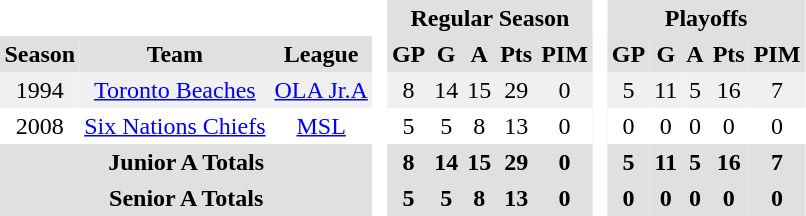<table BORDER="0" CELLPADDING="3" CELLSPACING="0">
<tr ALIGN="center" bgcolor="#e0e0e0">
<th colspan="3" bgcolor="#ffffff"> </th>
<th rowspan="99" bgcolor="#ffffff"> </th>
<th colspan="5">Regular Season</th>
<th rowspan="99" bgcolor="#ffffff"> </th>
<th colspan="5">Playoffs</th>
</tr>
<tr ALIGN="center" bgcolor="#e0e0e0">
<th>Season</th>
<th>Team</th>
<th>League</th>
<th>GP</th>
<th>G</th>
<th>A</th>
<th>Pts</th>
<th>PIM</th>
<th>GP</th>
<th>G</th>
<th>A</th>
<th>Pts</th>
<th>PIM</th>
</tr>
<tr ALIGN="center" bgcolor="#f0f0f0">
<td>1994</td>
<td><a href='#'>Toronto Beaches</a></td>
<td><a href='#'>OLA Jr.A</a></td>
<td>8</td>
<td>14</td>
<td>15</td>
<td>29</td>
<td>0</td>
<td>5</td>
<td>11</td>
<td>5</td>
<td>16</td>
<td>7</td>
</tr>
<tr ALIGN="center">
<td>2008</td>
<td><a href='#'>Six Nations Chiefs</a></td>
<td><a href='#'>MSL</a></td>
<td>5</td>
<td>5</td>
<td>8</td>
<td>13</td>
<td>0</td>
<td>0</td>
<td>0</td>
<td>0</td>
<td>0</td>
<td>0</td>
</tr>
<tr ALIGN="center" bgcolor="#e0e0e0">
<th colspan="3">Junior A Totals</th>
<th>8</th>
<th>14</th>
<th>15</th>
<th>29</th>
<th>0</th>
<th>5</th>
<th>11</th>
<th>5</th>
<th>16</th>
<th>7</th>
</tr>
<tr ALIGN="center" bgcolor="#e0e0e0">
<th colspan="3">Senior A Totals</th>
<th>5</th>
<th>5</th>
<th>8</th>
<th>13</th>
<th>0</th>
<th>0</th>
<th>0</th>
<th>0</th>
<th>0</th>
<th>0</th>
</tr>
</table>
